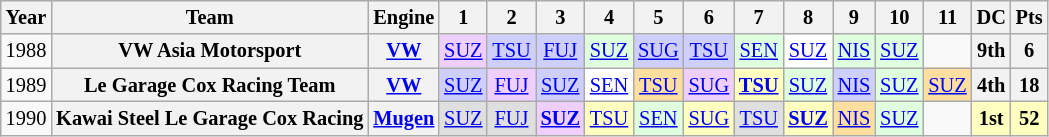<table class="wikitable" style="text-align:center; font-size:85%">
<tr>
<th>Year</th>
<th>Team</th>
<th>Engine</th>
<th>1</th>
<th>2</th>
<th>3</th>
<th>4</th>
<th>5</th>
<th>6</th>
<th>7</th>
<th>8</th>
<th>9</th>
<th>10</th>
<th>11</th>
<th>DC</th>
<th>Pts</th>
</tr>
<tr>
<td>1988</td>
<th nowrap>VW Asia Motorsport</th>
<th nowrap><a href='#'>VW</a></th>
<td style="background:#EFCFFF;"><a href='#'>SUZ</a><br></td>
<td style="background:#CFCFFF;"><a href='#'>TSU</a><br></td>
<td style="background:#CFCFFF;"><a href='#'>FUJ</a><br></td>
<td style="background:#DFFFDF;"><a href='#'>SUZ</a><br></td>
<td style="background:#CFCFFF;"><a href='#'>SUG</a><br></td>
<td style="background:#CFCFFF;"><a href='#'>TSU</a><br></td>
<td style="background:#DFFFDF;"><a href='#'>SEN</a><br></td>
<td style="background:#FFFFFF;"><a href='#'>SUZ</a><br></td>
<td style="background:#DFFFDF;"><a href='#'>NIS</a><br></td>
<td style="background:#DFFFDF;"><a href='#'>SUZ</a><br></td>
<td></td>
<th>9th</th>
<th>6</th>
</tr>
<tr>
<td>1989</td>
<th nowrap>Le Garage Cox Racing Team</th>
<th nowrap><a href='#'>VW</a></th>
<td style="background:#CFCFFF;"><a href='#'>SUZ</a><br></td>
<td style="background:#EFCFFF;"><a href='#'>FUJ</a><br></td>
<td style="background:#CFCFFF;"><a href='#'>SUZ</a><br></td>
<td style="background:#FFFFFF;"><a href='#'>SEN</a><br></td>
<td style="background:#FFDF9F;"><a href='#'>TSU</a><br></td>
<td style="background:#EFCFFF;"><a href='#'>SUG</a><br></td>
<td style="background:#FFFFBF;"><strong><a href='#'>TSU</a></strong><br></td>
<td style="background:#DFFFDF;"><a href='#'>SUZ</a><br></td>
<td style="background:#CFCFFF;"><a href='#'>NIS</a><br></td>
<td style="background:#DFFFDF;"><a href='#'>SUZ</a><br></td>
<td style="background:#FFDF9F;"><a href='#'>SUZ</a><br></td>
<th>4th</th>
<th>18</th>
</tr>
<tr>
<td>1990</td>
<th nowrap>Kawai Steel Le Garage Cox Racing</th>
<th nowrap><a href='#'>Mugen</a></th>
<td style="background:#DFDFDF;"><a href='#'>SUZ</a><br></td>
<td style="background:#DFDFDF;"><a href='#'>FUJ</a><br></td>
<td style="background:#EFCFFF;"><strong><a href='#'>SUZ</a></strong><br></td>
<td style="background:#FFFFBF;"><a href='#'>TSU</a><br></td>
<td style="background:#DFFFDF;"><a href='#'>SEN</a><br></td>
<td style="background:#FFFFBF;"><a href='#'>SUG</a><br></td>
<td style="background:#DFDFDF;"><a href='#'>TSU</a><br></td>
<td style="background:#FFFFBF;"><strong><a href='#'>SUZ</a></strong><br></td>
<td style="background:#FFDF9F;"><a href='#'>NIS</a><br></td>
<td style="background:#DFFFDF;"><a href='#'>SUZ</a><br></td>
<td></td>
<th style="background:#FFFFBF;">1st</th>
<th style="background:#FFFFBF;">52</th>
</tr>
</table>
